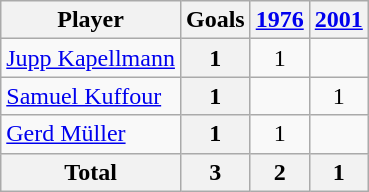<table class="wikitable sortable" style="text-align:center;">
<tr>
<th>Player</th>
<th>Goals</th>
<th><a href='#'>1976</a></th>
<th><a href='#'>2001</a></th>
</tr>
<tr>
<td align="left"> <a href='#'>Jupp Kapellmann</a></td>
<th>1</th>
<td>1</td>
<td></td>
</tr>
<tr>
<td align="left"> <a href='#'>Samuel Kuffour</a></td>
<th>1</th>
<td></td>
<td>1</td>
</tr>
<tr>
<td align="left"> <a href='#'>Gerd Müller</a></td>
<th>1</th>
<td>1</td>
<td></td>
</tr>
<tr class="sortbottom">
<th>Total</th>
<th>3</th>
<th>2</th>
<th>1</th>
</tr>
</table>
